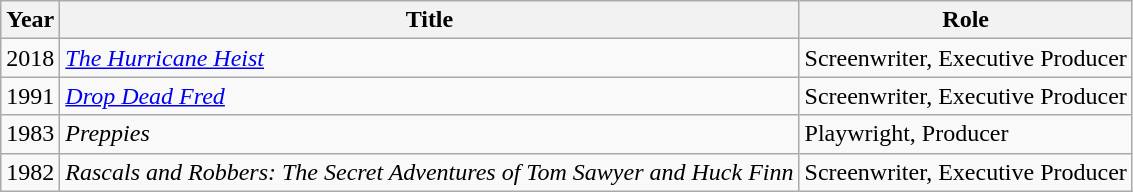<table class="wikitable">
<tr>
<th>Year</th>
<th>Title</th>
<th>Role</th>
</tr>
<tr>
<td>2018</td>
<td><em><a href='#'>The Hurricane Heist</a></em></td>
<td>Screenwriter, Executive Producer</td>
</tr>
<tr>
<td>1991</td>
<td><em><a href='#'>Drop Dead Fred</a></em></td>
<td>Screenwriter, Executive Producer</td>
</tr>
<tr>
<td>1983</td>
<td><em>Preppies</em></td>
<td>Playwright, Producer</td>
</tr>
<tr>
<td>1982</td>
<td><em>Rascals and Robbers: The Secret Adventures of Tom Sawyer and Huck Finn</em></td>
<td>Screenwriter, Executive Producer</td>
</tr>
</table>
